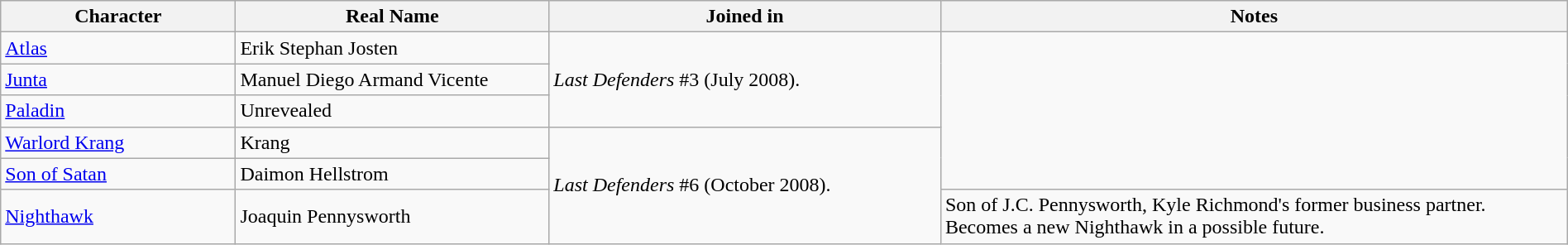<table class="wikitable" style="width:100%;">
<tr>
<th width=15%>Character</th>
<th width=20%>Real Name</th>
<th width=25%>Joined in</th>
<th width=40%>Notes</th>
</tr>
<tr>
<td><a href='#'>Atlas</a></td>
<td>Erik Stephan Josten</td>
<td rowspan="3"><em>Last Defenders</em> #3 (July 2008).</td>
<td rowspan="5"></td>
</tr>
<tr>
<td><a href='#'>Junta</a></td>
<td>Manuel Diego Armand Vicente</td>
</tr>
<tr>
<td><a href='#'>Paladin</a></td>
<td>Unrevealed</td>
</tr>
<tr>
<td><a href='#'>Warlord Krang</a></td>
<td>Krang</td>
<td rowspan="3"><em>Last Defenders</em> #6 (October 2008).</td>
</tr>
<tr>
<td><a href='#'>Son of Satan</a></td>
<td>Daimon Hellstrom</td>
</tr>
<tr>
<td><a href='#'>Nighthawk</a></td>
<td>Joaquin Pennysworth</td>
<td>Son of J.C. Pennysworth, Kyle Richmond's former business partner. Becomes a new Nighthawk in a possible future.</td>
</tr>
</table>
